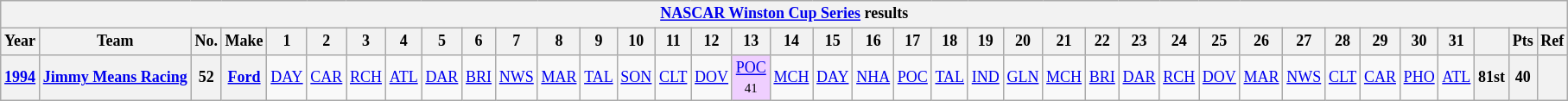<table class="wikitable" style="text-align:center; font-size:75%">
<tr>
<th colspan=45><a href='#'>NASCAR Winston Cup Series</a> results</th>
</tr>
<tr>
<th>Year</th>
<th>Team</th>
<th>No.</th>
<th>Make</th>
<th>1</th>
<th>2</th>
<th>3</th>
<th>4</th>
<th>5</th>
<th>6</th>
<th>7</th>
<th>8</th>
<th>9</th>
<th>10</th>
<th>11</th>
<th>12</th>
<th>13</th>
<th>14</th>
<th>15</th>
<th>16</th>
<th>17</th>
<th>18</th>
<th>19</th>
<th>20</th>
<th>21</th>
<th>22</th>
<th>23</th>
<th>24</th>
<th>25</th>
<th>26</th>
<th>27</th>
<th>28</th>
<th>29</th>
<th>30</th>
<th>31</th>
<th></th>
<th>Pts</th>
<th>Ref</th>
</tr>
<tr>
<th><a href='#'>1994</a></th>
<th><a href='#'>Jimmy Means Racing</a></th>
<th>52</th>
<th><a href='#'>Ford</a></th>
<td><a href='#'>DAY</a></td>
<td><a href='#'>CAR</a></td>
<td><a href='#'>RCH</a></td>
<td><a href='#'>ATL</a></td>
<td><a href='#'>DAR</a></td>
<td><a href='#'>BRI</a></td>
<td><a href='#'>NWS</a></td>
<td><a href='#'>MAR</a></td>
<td><a href='#'>TAL</a></td>
<td><a href='#'>SON</a></td>
<td><a href='#'>CLT</a></td>
<td><a href='#'>DOV</a></td>
<td style="background:#EFCFFF;"><a href='#'>POC</a><br><small>41</small></td>
<td><a href='#'>MCH</a></td>
<td><a href='#'>DAY</a></td>
<td><a href='#'>NHA</a></td>
<td><a href='#'>POC</a></td>
<td><a href='#'>TAL</a></td>
<td><a href='#'>IND</a></td>
<td><a href='#'>GLN</a></td>
<td><a href='#'>MCH</a></td>
<td><a href='#'>BRI</a></td>
<td><a href='#'>DAR</a></td>
<td><a href='#'>RCH</a></td>
<td><a href='#'>DOV</a></td>
<td><a href='#'>MAR</a></td>
<td><a href='#'>NWS</a></td>
<td><a href='#'>CLT</a></td>
<td><a href='#'>CAR</a></td>
<td><a href='#'>PHO</a></td>
<td><a href='#'>ATL</a></td>
<th>81st</th>
<th>40</th>
<th></th>
</tr>
</table>
